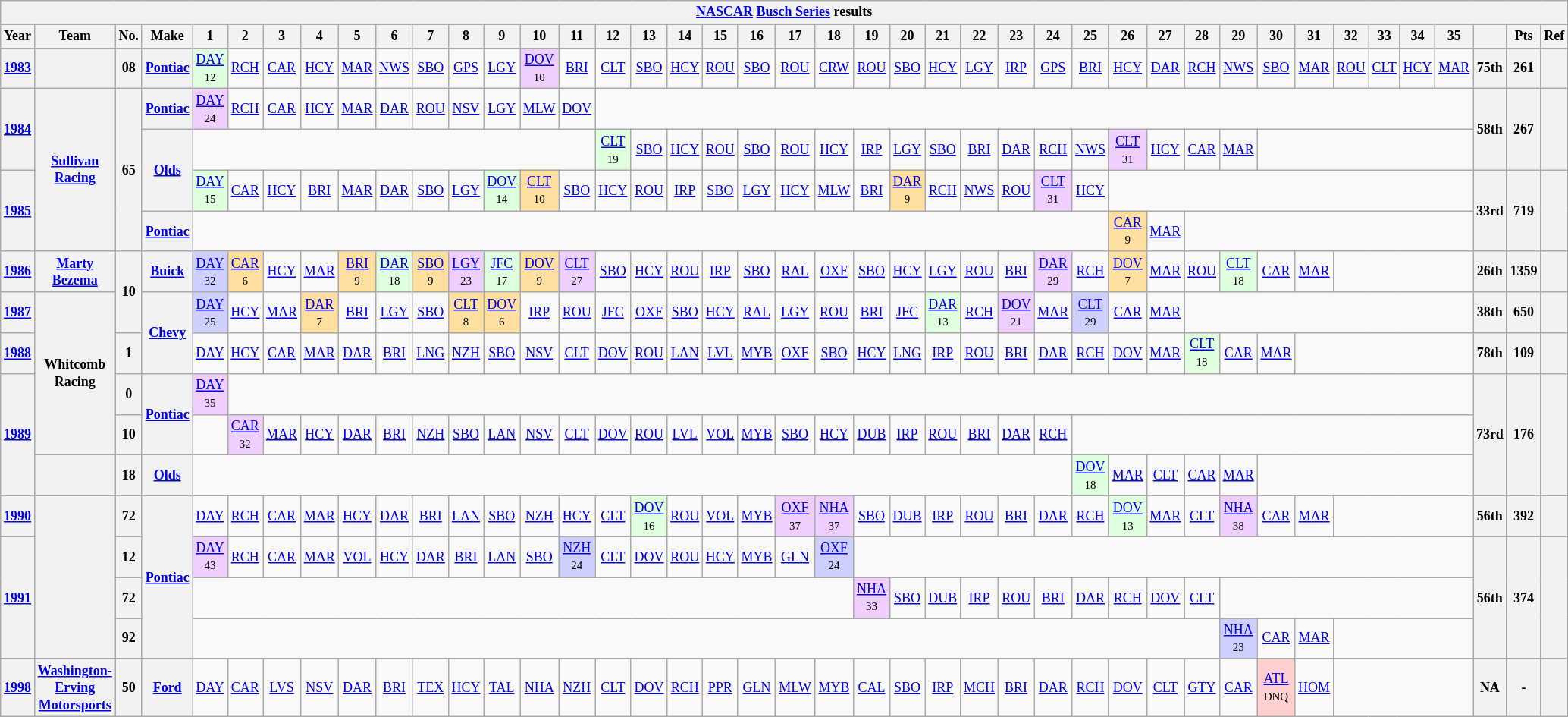<table class="wikitable" style="text-align:center; font-size:75%">
<tr>
<th colspan=42><a href='#'>NASCAR</a> <a href='#'>Busch Series</a> results</th>
</tr>
<tr>
<th>Year</th>
<th>Team</th>
<th>No.</th>
<th>Make</th>
<th>1</th>
<th>2</th>
<th>3</th>
<th>4</th>
<th>5</th>
<th>6</th>
<th>7</th>
<th>8</th>
<th>9</th>
<th>10</th>
<th>11</th>
<th>12</th>
<th>13</th>
<th>14</th>
<th>15</th>
<th>16</th>
<th>17</th>
<th>18</th>
<th>19</th>
<th>20</th>
<th>21</th>
<th>22</th>
<th>23</th>
<th>24</th>
<th>25</th>
<th>26</th>
<th>27</th>
<th>28</th>
<th>29</th>
<th>30</th>
<th>31</th>
<th>32</th>
<th>33</th>
<th>34</th>
<th>35</th>
<th></th>
<th>Pts</th>
<th>Ref</th>
</tr>
<tr>
<th><a href='#'>1983</a></th>
<th></th>
<th>08</th>
<th><a href='#'>Pontiac</a></th>
<td style="background:#DFFFDF;"><a href='#'>DAY</a><br><small>12</small></td>
<td><a href='#'>RCH</a></td>
<td><a href='#'>CAR</a></td>
<td><a href='#'>HCY</a></td>
<td><a href='#'>MAR</a></td>
<td><a href='#'>NWS</a></td>
<td><a href='#'>SBO</a></td>
<td><a href='#'>GPS</a></td>
<td><a href='#'>LGY</a></td>
<td style="background:#EFCFFF;"><a href='#'>DOV</a><br><small>10</small></td>
<td><a href='#'>BRI</a></td>
<td><a href='#'>CLT</a></td>
<td><a href='#'>SBO</a></td>
<td><a href='#'>HCY</a></td>
<td><a href='#'>ROU</a></td>
<td><a href='#'>SBO</a></td>
<td><a href='#'>ROU</a></td>
<td><a href='#'>CRW</a></td>
<td><a href='#'>ROU</a></td>
<td><a href='#'>SBO</a></td>
<td><a href='#'>HCY</a></td>
<td><a href='#'>LGY</a></td>
<td><a href='#'>IRP</a></td>
<td><a href='#'>GPS</a></td>
<td><a href='#'>BRI</a></td>
<td><a href='#'>HCY</a></td>
<td><a href='#'>DAR</a></td>
<td><a href='#'>RCH</a></td>
<td><a href='#'>NWS</a></td>
<td><a href='#'>SBO</a></td>
<td><a href='#'>MAR</a></td>
<td><a href='#'>ROU</a></td>
<td><a href='#'>CLT</a></td>
<td><a href='#'>HCY</a></td>
<td><a href='#'>MAR</a></td>
<th>75th</th>
<th>261</th>
<th></th>
</tr>
<tr>
<th rowspan=2><a href='#'>1984</a></th>
<th rowspan=4><a href='#'>Sullivan Racing</a></th>
<th rowspan=4>65</th>
<th><a href='#'>Pontiac</a></th>
<td style="background:#EFCFFF;"><a href='#'>DAY</a><br><small>24</small></td>
<td><a href='#'>RCH</a></td>
<td><a href='#'>CAR</a></td>
<td><a href='#'>HCY</a></td>
<td><a href='#'>MAR</a></td>
<td><a href='#'>DAR</a></td>
<td><a href='#'>ROU</a></td>
<td><a href='#'>NSV</a></td>
<td><a href='#'>LGY</a></td>
<td><a href='#'>MLW</a></td>
<td><a href='#'>DOV</a></td>
<td colspan=24></td>
<th rowspan=2>58th</th>
<th rowspan=2>267</th>
<th rowspan=2></th>
</tr>
<tr>
<th rowspan=2><a href='#'>Olds</a></th>
<td colspan=11></td>
<td style="background:#DFFFDF;"><a href='#'>CLT</a><br><small>19</small></td>
<td><a href='#'>SBO</a></td>
<td><a href='#'>HCY</a></td>
<td><a href='#'>ROU</a></td>
<td><a href='#'>SBO</a></td>
<td><a href='#'>ROU</a></td>
<td><a href='#'>HCY</a></td>
<td><a href='#'>IRP</a></td>
<td><a href='#'>LGY</a></td>
<td><a href='#'>SBO</a></td>
<td><a href='#'>BRI</a></td>
<td><a href='#'>DAR</a></td>
<td><a href='#'>RCH</a></td>
<td><a href='#'>NWS</a></td>
<td style="background:#EFCFFF;"><a href='#'>CLT</a><br><small>31</small></td>
<td><a href='#'>HCY</a></td>
<td><a href='#'>CAR</a></td>
<td><a href='#'>MAR</a></td>
<td colspan=6></td>
</tr>
<tr>
<th rowspan=2><a href='#'>1985</a></th>
<td style="background:#DFFFDF;"><a href='#'>DAY</a><br><small>15</small></td>
<td><a href='#'>CAR</a></td>
<td><a href='#'>HCY</a></td>
<td><a href='#'>BRI</a></td>
<td><a href='#'>MAR</a></td>
<td><a href='#'>DAR</a></td>
<td><a href='#'>SBO</a></td>
<td><a href='#'>LGY</a></td>
<td style="background:#DFFFDF;"><a href='#'>DOV</a><br><small>14</small></td>
<td style="background:#FFDF9F;"><a href='#'>CLT</a><br><small>10</small></td>
<td><a href='#'>SBO</a></td>
<td><a href='#'>HCY</a></td>
<td><a href='#'>ROU</a></td>
<td><a href='#'>IRP</a></td>
<td><a href='#'>SBO</a></td>
<td><a href='#'>LGY</a></td>
<td><a href='#'>HCY</a></td>
<td><a href='#'>MLW</a></td>
<td><a href='#'>BRI</a></td>
<td style="background:#FFDF9F;"><a href='#'>DAR</a><br><small>9</small></td>
<td><a href='#'>RCH</a></td>
<td><a href='#'>NWS</a></td>
<td><a href='#'>ROU</a></td>
<td style="background:#EFCFFF;"><a href='#'>CLT</a><br><small>31</small></td>
<td><a href='#'>HCY</a></td>
<td colspan=10></td>
<th rowspan=2>33rd</th>
<th rowspan=2>719</th>
<th rowspan=2></th>
</tr>
<tr>
<th><a href='#'>Pontiac</a></th>
<td colspan=25></td>
<td style="background:#FFDF9F;"><a href='#'>CAR</a><br><small>9</small></td>
<td><a href='#'>MAR</a></td>
<td colspan=8></td>
</tr>
<tr>
<th><a href='#'>1986</a></th>
<th><a href='#'>Marty Bezema</a></th>
<th rowspan=2>10</th>
<th><a href='#'>Buick</a></th>
<td style="background:#CFCFFF;"><a href='#'>DAY</a><br><small>32</small></td>
<td style="background:#FFDF9F;"><a href='#'>CAR</a><br><small>6</small></td>
<td><a href='#'>HCY</a></td>
<td><a href='#'>MAR</a></td>
<td style="background:#FFDF9F;"><a href='#'>BRI</a><br><small>9</small></td>
<td style="background:#DFFFDF;"><a href='#'>DAR</a><br><small>18</small></td>
<td style="background:#FFDF9F;"><a href='#'>SBO</a><br><small>9</small></td>
<td style="background:#EFCFFF;"><a href='#'>LGY</a><br><small>23</small></td>
<td style="background:#DFFFDF;"><a href='#'>JFC</a><br><small>17</small></td>
<td style="background:#FFDF9F;"><a href='#'>DOV</a><br><small>9</small></td>
<td style="background:#EFCFFF;"><a href='#'>CLT</a><br><small>27</small></td>
<td><a href='#'>SBO</a></td>
<td><a href='#'>HCY</a></td>
<td><a href='#'>ROU</a></td>
<td><a href='#'>IRP</a></td>
<td><a href='#'>SBO</a></td>
<td><a href='#'>RAL</a></td>
<td><a href='#'>OXF</a></td>
<td><a href='#'>SBO</a></td>
<td><a href='#'>HCY</a></td>
<td><a href='#'>LGY</a></td>
<td><a href='#'>ROU</a></td>
<td><a href='#'>BRI</a></td>
<td style="background:#EFCFFF;"><a href='#'>DAR</a><br><small>29</small></td>
<td><a href='#'>RCH</a></td>
<td style="background:#FFDF9F;"><a href='#'>DOV</a><br><small>7</small></td>
<td><a href='#'>MAR</a></td>
<td><a href='#'>ROU</a></td>
<td style="background:#DFFFDF;"><a href='#'>CLT</a><br><small>18</small></td>
<td><a href='#'>CAR</a></td>
<td><a href='#'>MAR</a></td>
<td colspan=4></td>
<th>26th</th>
<th>1359</th>
<th></th>
</tr>
<tr>
<th><a href='#'>1987</a></th>
<th rowspan=4>Whitcomb Racing</th>
<th rowspan=2><a href='#'>Chevy</a></th>
<td style="background:#CFCFFF;"><a href='#'>DAY</a><br><small>25</small></td>
<td><a href='#'>HCY</a></td>
<td><a href='#'>MAR</a></td>
<td style="background:#FFDF9F;"><a href='#'>DAR</a><br><small>7</small></td>
<td><a href='#'>BRI</a></td>
<td><a href='#'>LGY</a></td>
<td><a href='#'>SBO</a></td>
<td style="background:#FFDF9F;"><a href='#'>CLT</a><br><small>8</small></td>
<td style="background:#FFDF9F;"><a href='#'>DOV</a><br><small>6</small></td>
<td><a href='#'>IRP</a></td>
<td><a href='#'>ROU</a></td>
<td><a href='#'>JFC</a></td>
<td><a href='#'>OXF</a></td>
<td><a href='#'>SBO</a></td>
<td><a href='#'>HCY</a></td>
<td><a href='#'>RAL</a></td>
<td><a href='#'>LGY</a></td>
<td><a href='#'>ROU</a></td>
<td><a href='#'>BRI</a></td>
<td><a href='#'>JFC</a></td>
<td style="background:#DFFFDF;"><a href='#'>DAR</a><br><small>13</small></td>
<td><a href='#'>RCH</a></td>
<td style="background:#EFCFFF;"><a href='#'>DOV</a><br><small>21</small></td>
<td><a href='#'>MAR</a></td>
<td style="background:#CFCFFF;"><a href='#'>CLT</a><br><small>29</small></td>
<td><a href='#'>CAR</a></td>
<td><a href='#'>MAR</a></td>
<td colspan=8></td>
<th>38th</th>
<th>650</th>
<th></th>
</tr>
<tr>
<th><a href='#'>1988</a></th>
<th>1</th>
<td><a href='#'>DAY</a></td>
<td><a href='#'>HCY</a></td>
<td><a href='#'>CAR</a></td>
<td><a href='#'>MAR</a></td>
<td><a href='#'>DAR</a></td>
<td><a href='#'>BRI</a></td>
<td><a href='#'>LNG</a></td>
<td><a href='#'>NZH</a></td>
<td><a href='#'>SBO</a></td>
<td><a href='#'>NSV</a></td>
<td><a href='#'>CLT</a></td>
<td><a href='#'>DOV</a></td>
<td><a href='#'>ROU</a></td>
<td><a href='#'>LAN</a></td>
<td><a href='#'>LVL</a></td>
<td><a href='#'>MYB</a></td>
<td><a href='#'>OXF</a></td>
<td><a href='#'>SBO</a></td>
<td><a href='#'>HCY</a></td>
<td><a href='#'>LNG</a></td>
<td><a href='#'>IRP</a></td>
<td><a href='#'>ROU</a></td>
<td><a href='#'>BRI</a></td>
<td><a href='#'>DAR</a></td>
<td><a href='#'>RCH</a></td>
<td><a href='#'>DOV</a></td>
<td><a href='#'>MAR</a></td>
<td style="background:#DFFFDF;"><a href='#'>CLT</a><br><small>18</small></td>
<td><a href='#'>CAR</a></td>
<td><a href='#'>MAR</a></td>
<td colspan=5></td>
<th>78th</th>
<th>109</th>
<th></th>
</tr>
<tr>
<th rowspan=3><a href='#'>1989</a></th>
<th>0</th>
<th rowspan=2><a href='#'>Pontiac</a></th>
<td style="background:#EFCFFF;"><a href='#'>DAY</a><br><small>35</small></td>
<td colspan=34></td>
<th rowspan=3>73rd</th>
<th rowspan=3>176</th>
<th rowspan=3></th>
</tr>
<tr>
<th>10</th>
<td></td>
<td style="background:#EFCFFF;"><a href='#'>CAR</a><br><small>32</small></td>
<td><a href='#'>MAR</a></td>
<td><a href='#'>HCY</a></td>
<td><a href='#'>DAR</a></td>
<td><a href='#'>BRI</a></td>
<td><a href='#'>NZH</a></td>
<td><a href='#'>SBO</a></td>
<td><a href='#'>LAN</a></td>
<td><a href='#'>NSV</a></td>
<td><a href='#'>CLT</a></td>
<td><a href='#'>DOV</a></td>
<td><a href='#'>ROU</a></td>
<td><a href='#'>LVL</a></td>
<td><a href='#'>VOL</a></td>
<td><a href='#'>MYB</a></td>
<td><a href='#'>SBO</a></td>
<td><a href='#'>HCY</a></td>
<td><a href='#'>DUB</a></td>
<td><a href='#'>IRP</a></td>
<td><a href='#'>ROU</a></td>
<td><a href='#'>BRI</a></td>
<td><a href='#'>DAR</a></td>
<td><a href='#'>RCH</a></td>
<td colspan=11></td>
</tr>
<tr>
<th></th>
<th>18</th>
<th><a href='#'>Olds</a></th>
<td colspan=24></td>
<td style="background:#DFFFDF;"><a href='#'>DOV</a><br><small>18</small></td>
<td><a href='#'>MAR</a></td>
<td><a href='#'>CLT</a></td>
<td><a href='#'>CAR</a></td>
<td><a href='#'>MAR</a></td>
<td colspan=6></td>
</tr>
<tr>
<th><a href='#'>1990</a></th>
<th rowspan=4></th>
<th>72</th>
<th rowspan=4><a href='#'>Pontiac</a></th>
<td><a href='#'>DAY</a></td>
<td><a href='#'>RCH</a></td>
<td><a href='#'>CAR</a></td>
<td><a href='#'>MAR</a></td>
<td><a href='#'>HCY</a></td>
<td><a href='#'>DAR</a></td>
<td><a href='#'>BRI</a></td>
<td><a href='#'>LAN</a></td>
<td><a href='#'>SBO</a></td>
<td><a href='#'>NZH</a></td>
<td><a href='#'>HCY</a></td>
<td><a href='#'>CLT</a></td>
<td style="background:#DFFFDF;"><a href='#'>DOV</a><br><small>16</small></td>
<td><a href='#'>ROU</a></td>
<td><a href='#'>VOL</a></td>
<td><a href='#'>MYB</a></td>
<td style="background:#EFCFFF;"><a href='#'>OXF</a><br><small>37</small></td>
<td style="background:#EFCFFF;"><a href='#'>NHA</a><br><small>37</small></td>
<td><a href='#'>SBO</a></td>
<td><a href='#'>DUB</a></td>
<td><a href='#'>IRP</a></td>
<td><a href='#'>ROU</a></td>
<td><a href='#'>BRI</a></td>
<td><a href='#'>DAR</a></td>
<td><a href='#'>RCH</a></td>
<td style="background:#DFFFDF;"><a href='#'>DOV</a><br><small>13</small></td>
<td><a href='#'>MAR</a></td>
<td><a href='#'>CLT</a></td>
<td style="background:#EFCFFF;"><a href='#'>NHA</a><br><small>38</small></td>
<td><a href='#'>CAR</a></td>
<td><a href='#'>MAR</a></td>
<td colspan=4></td>
<th>56th</th>
<th>392</th>
<th></th>
</tr>
<tr>
<th rowspan=3><a href='#'>1991</a></th>
<th>12</th>
<td style="background:#EFCFFF;"><a href='#'>DAY</a><br><small>43</small></td>
<td><a href='#'>RCH</a></td>
<td><a href='#'>CAR</a></td>
<td><a href='#'>MAR</a></td>
<td><a href='#'>VOL</a></td>
<td><a href='#'>HCY</a></td>
<td><a href='#'>DAR</a></td>
<td><a href='#'>BRI</a></td>
<td><a href='#'>LAN</a></td>
<td><a href='#'>SBO</a></td>
<td style="background:#CFCFFF;"><a href='#'>NZH</a><br><small>24</small></td>
<td><a href='#'>CLT</a></td>
<td><a href='#'>DOV</a></td>
<td><a href='#'>ROU</a></td>
<td><a href='#'>HCY</a></td>
<td><a href='#'>MYB</a></td>
<td><a href='#'>GLN</a></td>
<td style="background:#CFCFFF;"><a href='#'>OXF</a><br><small>24</small></td>
<td colspan=17></td>
<th rowspan=3>56th</th>
<th rowspan=3>374</th>
<th rowspan=3></th>
</tr>
<tr>
<th>72</th>
<td colspan=18></td>
<td style="background:#EFCFFF;"><a href='#'>NHA</a><br><small>33</small></td>
<td><a href='#'>SBO</a></td>
<td><a href='#'>DUB</a></td>
<td><a href='#'>IRP</a></td>
<td><a href='#'>ROU</a></td>
<td><a href='#'>BRI</a></td>
<td><a href='#'>DAR</a></td>
<td><a href='#'>RCH</a></td>
<td><a href='#'>DOV</a></td>
<td><a href='#'>CLT</a></td>
<td colspan=7></td>
</tr>
<tr>
<th>92</th>
<td colspan=28></td>
<td style="background:#CFCFFF;"><a href='#'>NHA</a><br><small>23</small></td>
<td><a href='#'>CAR</a></td>
<td><a href='#'>MAR</a></td>
<td colspan=4></td>
</tr>
<tr>
<th><a href='#'>1998</a></th>
<th><a href='#'>Washington-Erving Motorsports</a></th>
<th>50</th>
<th><a href='#'>Ford</a></th>
<td><a href='#'>DAY</a></td>
<td><a href='#'>CAR</a></td>
<td><a href='#'>LVS</a></td>
<td><a href='#'>NSV</a></td>
<td><a href='#'>DAR</a></td>
<td><a href='#'>BRI</a></td>
<td><a href='#'>TEX</a></td>
<td><a href='#'>HCY</a></td>
<td><a href='#'>TAL</a></td>
<td><a href='#'>NHA</a></td>
<td><a href='#'>NZH</a></td>
<td><a href='#'>CLT</a></td>
<td><a href='#'>DOV</a></td>
<td><a href='#'>RCH</a></td>
<td><a href='#'>PPR</a></td>
<td><a href='#'>GLN</a></td>
<td><a href='#'>MLW</a></td>
<td><a href='#'>MYB</a></td>
<td><a href='#'>CAL</a></td>
<td><a href='#'>SBO</a></td>
<td><a href='#'>IRP</a></td>
<td><a href='#'>MCH</a></td>
<td><a href='#'>BRI</a></td>
<td><a href='#'>DAR</a></td>
<td><a href='#'>RCH</a></td>
<td><a href='#'>DOV</a></td>
<td><a href='#'>CLT</a></td>
<td><a href='#'>GTY</a></td>
<td><a href='#'>CAR</a></td>
<td style="background:#FFCFCF;"><a href='#'>ATL</a><br><small>DNQ</small></td>
<td><a href='#'>HOM</a></td>
<td colspan=4></td>
<th>NA</th>
<th>-</th>
<th></th>
</tr>
</table>
